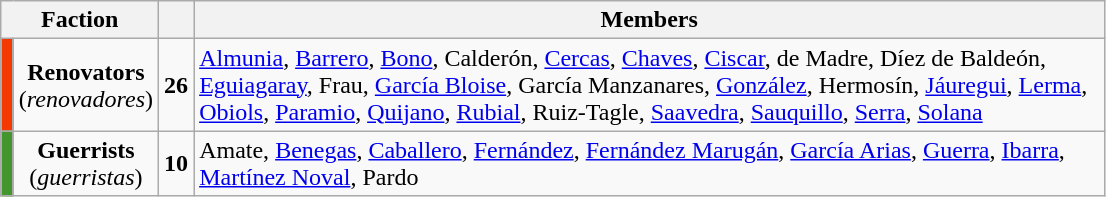<table class="wikitable">
<tr>
<th colspan="2">Faction</th>
<th></th>
<th width="600">Members</th>
</tr>
<tr>
<th width="1px" style="color:inherit;background:#F53903;"></th>
<td align="center"><strong>Renovators</strong><br>(<em>renovadores</em>)</td>
<td align="center"><strong>26</strong></td>
<td><a href='#'>Almunia</a>, <a href='#'>Barrero</a>, <a href='#'>Bono</a>, Calderón, <a href='#'>Cercas</a>, <a href='#'>Chaves</a>, <a href='#'>Ciscar</a>, de Madre, Díez de Baldeón, <a href='#'>Eguiagaray</a>, Frau, <a href='#'>García Bloise</a>, García Manzanares, <a href='#'>González</a>, Hermosín, <a href='#'>Jáuregui</a>, <a href='#'>Lerma</a>, <a href='#'>Obiols</a>, <a href='#'>Paramio</a>, <a href='#'>Quijano</a>, <a href='#'>Rubial</a>, Ruiz-Tagle, <a href='#'>Saavedra</a>, <a href='#'>Sauquillo</a>, <a href='#'>Serra</a>, <a href='#'>Solana</a></td>
</tr>
<tr>
<th style="color:inherit;background:#43962E;"></th>
<td align="center"><strong>Guerrists</strong><br>(<em>guerristas</em>)</td>
<td align="center"><strong>10</strong></td>
<td>Amate, <a href='#'>Benegas</a>, <a href='#'>Caballero</a>, <a href='#'>Fernández</a>, <a href='#'>Fernández Marugán</a>, <a href='#'>García Arias</a>, <a href='#'>Guerra</a>, <a href='#'>Ibarra</a>, <a href='#'>Martínez Noval</a>, Pardo</td>
</tr>
</table>
